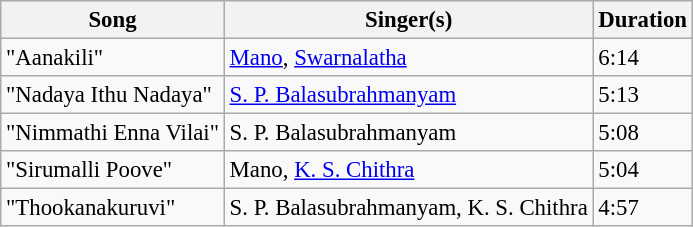<table class="wikitable" style="font-size:95%;">
<tr>
<th>Song</th>
<th>Singer(s)</th>
<th>Duration</th>
</tr>
<tr>
<td>"Aanakili"</td>
<td><a href='#'>Mano</a>, <a href='#'>Swarnalatha</a></td>
<td>6:14</td>
</tr>
<tr>
<td>"Nadaya Ithu Nadaya"</td>
<td><a href='#'>S. P. Balasubrahmanyam</a></td>
<td>5:13</td>
</tr>
<tr>
<td>"Nimmathi Enna Vilai"</td>
<td>S. P. Balasubrahmanyam</td>
<td>5:08</td>
</tr>
<tr>
<td>"Sirumalli Poove"</td>
<td>Mano, <a href='#'>K. S. Chithra</a></td>
<td>5:04</td>
</tr>
<tr>
<td>"Thookanakuruvi"</td>
<td>S. P. Balasubrahmanyam, K. S. Chithra</td>
<td>4:57</td>
</tr>
</table>
